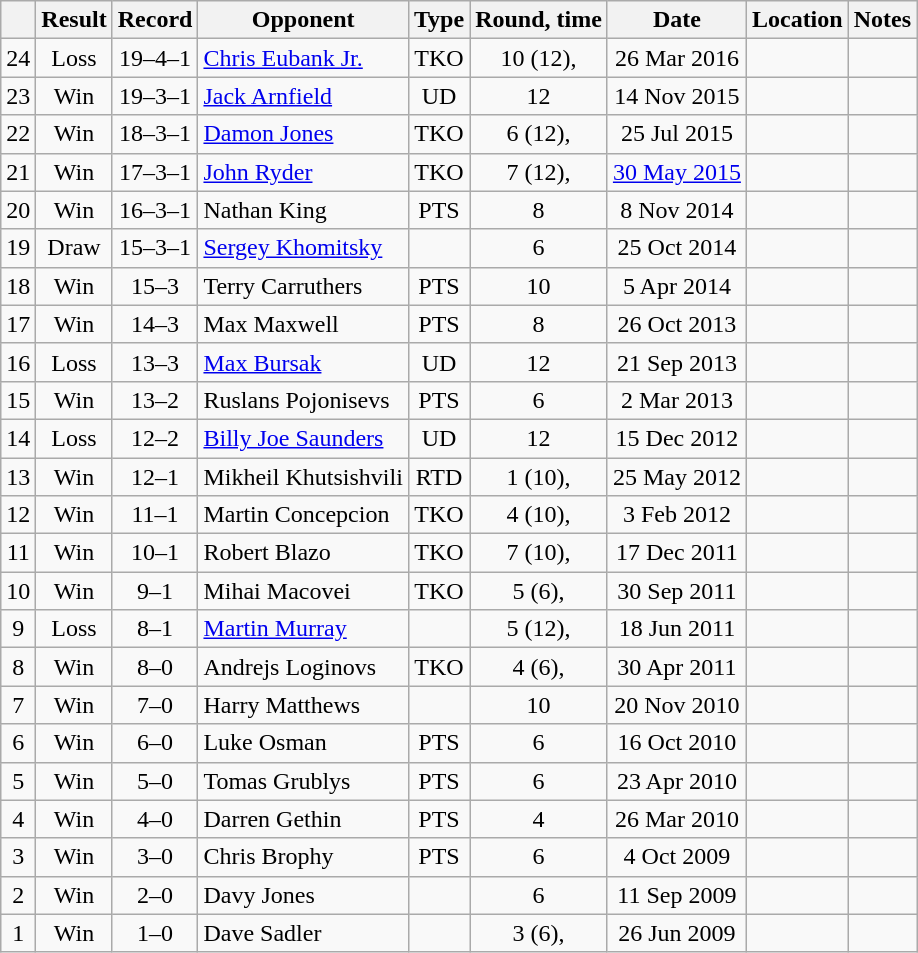<table class="wikitable" style="text-align:center">
<tr>
<th></th>
<th>Result</th>
<th>Record</th>
<th>Opponent</th>
<th>Type</th>
<th>Round, time</th>
<th>Date</th>
<th>Location</th>
<th>Notes</th>
</tr>
<tr>
<td>24</td>
<td>Loss</td>
<td>19–4–1</td>
<td style="text-align:left;"><a href='#'>Chris Eubank Jr.</a></td>
<td>TKO</td>
<td>10 (12), </td>
<td>26 Mar 2016</td>
<td style="text-align:left;"></td>
<td style="text-align:left;"></td>
</tr>
<tr>
<td>23</td>
<td>Win</td>
<td>19–3–1</td>
<td style="text-align:left;"><a href='#'>Jack Arnfield</a></td>
<td>UD</td>
<td>12</td>
<td>14 Nov 2015</td>
<td style="text-align:left;"></td>
<td style="text-align:left;"></td>
</tr>
<tr>
<td>22</td>
<td>Win</td>
<td>18–3–1</td>
<td style="text-align:left;"><a href='#'>Damon Jones</a></td>
<td>TKO</td>
<td>6 (12), </td>
<td>25 Jul 2015</td>
<td style="text-align:left;"></td>
<td style="text-align:left;"></td>
</tr>
<tr>
<td>21</td>
<td>Win</td>
<td>17–3–1</td>
<td style="text-align:left;"><a href='#'>John Ryder</a></td>
<td>TKO</td>
<td>7 (12), </td>
<td><a href='#'>30 May 2015</a></td>
<td style="text-align:left;"></td>
<td style="text-align:left;"></td>
</tr>
<tr>
<td>20</td>
<td>Win</td>
<td>16–3–1</td>
<td style="text-align:left;">Nathan King</td>
<td>PTS</td>
<td>8</td>
<td>8 Nov 2014</td>
<td style="text-align:left;"></td>
<td></td>
</tr>
<tr>
<td>19</td>
<td>Draw</td>
<td>15–3–1</td>
<td style="text-align:left;"><a href='#'>Sergey Khomitsky</a></td>
<td></td>
<td>6</td>
<td>25 Oct 2014</td>
<td style="text-align:left;"></td>
<td></td>
</tr>
<tr>
<td>18</td>
<td>Win</td>
<td>15–3</td>
<td style="text-align:left;">Terry Carruthers</td>
<td>PTS</td>
<td>10</td>
<td>5 Apr 2014</td>
<td style="text-align:left;"></td>
<td></td>
</tr>
<tr>
<td>17</td>
<td>Win</td>
<td>14–3</td>
<td style="text-align:left;">Max Maxwell</td>
<td>PTS</td>
<td>8</td>
<td>26 Oct 2013</td>
<td style="text-align:left;"></td>
<td></td>
</tr>
<tr>
<td>16</td>
<td>Loss</td>
<td>13–3</td>
<td style="text-align:left;"><a href='#'>Max Bursak</a></td>
<td>UD</td>
<td>12</td>
<td>21 Sep 2013</td>
<td style="text-align:left;"></td>
<td style="text-align:left;"></td>
</tr>
<tr>
<td>15</td>
<td>Win</td>
<td>13–2</td>
<td style="text-align:left;">Ruslans Pojonisevs</td>
<td>PTS</td>
<td>6</td>
<td>2 Mar 2013</td>
<td style="text-align:left;"></td>
<td></td>
</tr>
<tr>
<td>14</td>
<td>Loss</td>
<td>12–2</td>
<td style="text-align:left;"><a href='#'>Billy Joe Saunders</a></td>
<td>UD</td>
<td>12</td>
<td>15 Dec 2012</td>
<td style="text-align:left;"></td>
<td style="text-align:left;"></td>
</tr>
<tr>
<td>13</td>
<td>Win</td>
<td>12–1</td>
<td style="text-align:left;">Mikheil Khutsishvili</td>
<td>RTD</td>
<td>1 (10), </td>
<td>25 May 2012</td>
<td style="text-align:left;"></td>
<td style="text-align:left;"></td>
</tr>
<tr>
<td>12</td>
<td>Win</td>
<td>11–1</td>
<td style="text-align:left;">Martin Concepcion</td>
<td>TKO</td>
<td>4 (10), </td>
<td>3 Feb 2012</td>
<td style="text-align:left;"></td>
<td style="text-align:left;"></td>
</tr>
<tr>
<td>11</td>
<td>Win</td>
<td>10–1</td>
<td style="text-align:left;">Robert Blazo</td>
<td>TKO</td>
<td>7 (10), </td>
<td>17 Dec 2011</td>
<td style="text-align:left;"></td>
<td></td>
</tr>
<tr>
<td>10</td>
<td>Win</td>
<td>9–1</td>
<td style="text-align:left;">Mihai Macovei</td>
<td>TKO</td>
<td>5 (6), </td>
<td>30 Sep 2011</td>
<td style="text-align:left;"></td>
<td></td>
</tr>
<tr>
<td>9</td>
<td>Loss</td>
<td>8–1</td>
<td style="text-align:left;"><a href='#'>Martin Murray</a></td>
<td></td>
<td>5 (12), </td>
<td>18 Jun 2011</td>
<td style="text-align:left;"></td>
<td style="text-align:left;"></td>
</tr>
<tr>
<td>8</td>
<td>Win</td>
<td>8–0</td>
<td style="text-align:left;">Andrejs Loginovs</td>
<td>TKO</td>
<td>4 (6), </td>
<td>30 Apr 2011</td>
<td style="text-align:left;"></td>
<td></td>
</tr>
<tr>
<td>7</td>
<td>Win</td>
<td>7–0</td>
<td style="text-align:left;">Harry Matthews</td>
<td></td>
<td>10</td>
<td>20 Nov 2010</td>
<td style="text-align:left;"></td>
<td style="text-align:left;"></td>
</tr>
<tr>
<td>6</td>
<td>Win</td>
<td>6–0</td>
<td style="text-align:left;">Luke Osman</td>
<td>PTS</td>
<td>6</td>
<td>16 Oct 2010</td>
<td style="text-align:left;"></td>
<td></td>
</tr>
<tr>
<td>5</td>
<td>Win</td>
<td>5–0</td>
<td style="text-align:left;">Tomas Grublys</td>
<td>PTS</td>
<td>6</td>
<td>23 Apr 2010</td>
<td style="text-align:left;"></td>
<td></td>
</tr>
<tr>
<td>4</td>
<td>Win</td>
<td>4–0</td>
<td style="text-align:left;">Darren Gethin</td>
<td>PTS</td>
<td>4</td>
<td>26 Mar 2010</td>
<td style="text-align:left;"></td>
<td></td>
</tr>
<tr>
<td>3</td>
<td>Win</td>
<td>3–0</td>
<td style="text-align:left;">Chris Brophy</td>
<td>PTS</td>
<td>6</td>
<td>4 Oct 2009</td>
<td style="text-align:left;"></td>
<td></td>
</tr>
<tr>
<td>2</td>
<td>Win</td>
<td>2–0</td>
<td style="text-align:left;">Davy Jones</td>
<td></td>
<td>6</td>
<td>11 Sep 2009</td>
<td style="text-align:left;"></td>
<td></td>
</tr>
<tr>
<td>1</td>
<td>Win</td>
<td>1–0</td>
<td style="text-align:left;">Dave Sadler</td>
<td></td>
<td>3 (6), </td>
<td>26 Jun 2009</td>
<td style="text-align:left;"></td>
<td></td>
</tr>
</table>
